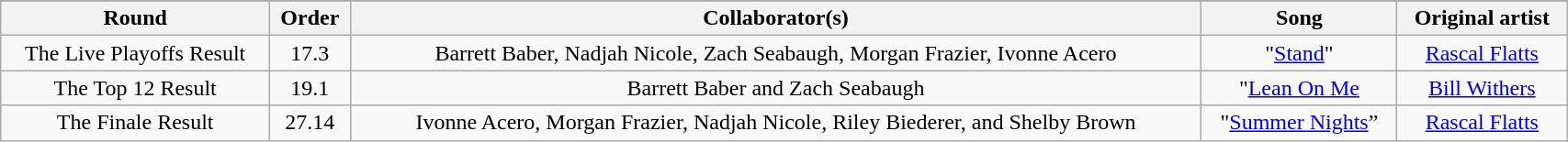<table class="wikitable" style="width:90%;text-align:center;">
<tr>
</tr>
<tr>
<th>Round</th>
<th>Order</th>
<th>Collaborator(s)</th>
<th>Song</th>
<th>Original artist</th>
</tr>
<tr>
<td>The Live Playoffs Result</td>
<td>17.3</td>
<td>Barrett Baber, Nadjah Nicole, Zach Seabaugh, Morgan Frazier, Ivonne Acero</td>
<td>"<a href='#'>Stand</a>"</td>
<td><a href='#'>Rascal Flatts</a></td>
</tr>
<tr>
<td>The Top 12 Result</td>
<td>19.1</td>
<td>Barrett Baber and Zach Seabaugh</td>
<td>"<a href='#'>Lean On Me</a></td>
<td><a href='#'>Bill Withers</a></td>
</tr>
<tr>
<td>The Finale Result</td>
<td>27.14</td>
<td>Ivonne Acero, Morgan Frazier, Nadjah Nicole, Riley Biederer, and Shelby Brown</td>
<td>"<a href='#'>Summer Nights</a>”</td>
<td><a href='#'>Rascal Flatts</a></td>
</tr>
</table>
